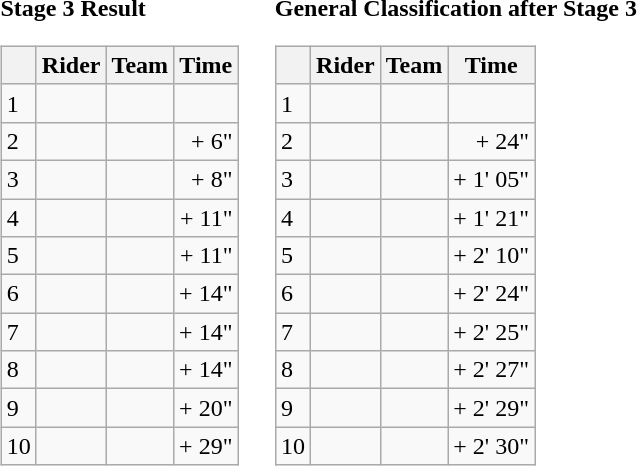<table>
<tr>
<td><strong>Stage 3 Result</strong><br><table class="wikitable">
<tr>
<th></th>
<th>Rider</th>
<th>Team</th>
<th>Time</th>
</tr>
<tr>
<td>1</td>
<td></td>
<td></td>
<td align="right"></td>
</tr>
<tr>
<td>2</td>
<td></td>
<td></td>
<td align="right">+ 6"</td>
</tr>
<tr>
<td>3</td>
<td> </td>
<td></td>
<td align="right">+ 8"</td>
</tr>
<tr>
<td>4</td>
<td></td>
<td></td>
<td align="right">+ 11"</td>
</tr>
<tr>
<td>5</td>
<td></td>
<td></td>
<td align="right">+ 11"</td>
</tr>
<tr>
<td>6</td>
<td></td>
<td></td>
<td align="right">+ 14"</td>
</tr>
<tr>
<td>7</td>
<td></td>
<td></td>
<td align="right">+ 14"</td>
</tr>
<tr>
<td>8</td>
<td></td>
<td></td>
<td align="right">+ 14"</td>
</tr>
<tr>
<td>9</td>
<td> </td>
<td></td>
<td align="right">+ 20"</td>
</tr>
<tr>
<td>10</td>
<td></td>
<td></td>
<td align="right">+ 29"</td>
</tr>
</table>
</td>
<td></td>
<td><strong>General Classification after Stage 3</strong><br><table class="wikitable">
<tr>
<th></th>
<th>Rider</th>
<th>Team</th>
<th>Time</th>
</tr>
<tr>
<td>1</td>
<td> </td>
<td></td>
<td align="right"></td>
</tr>
<tr>
<td>2</td>
<td></td>
<td></td>
<td align="right">+ 24"</td>
</tr>
<tr>
<td>3</td>
<td></td>
<td></td>
<td align="right">+ 1' 05"</td>
</tr>
<tr>
<td>4</td>
<td> </td>
<td></td>
<td align="right">+ 1' 21"</td>
</tr>
<tr>
<td>5</td>
<td></td>
<td></td>
<td align="right">+ 2' 10"</td>
</tr>
<tr>
<td>6</td>
<td></td>
<td></td>
<td align="right">+ 2' 24"</td>
</tr>
<tr>
<td>7</td>
<td></td>
<td></td>
<td align="right">+ 2' 25"</td>
</tr>
<tr>
<td>8</td>
<td></td>
<td></td>
<td align="right">+ 2' 27"</td>
</tr>
<tr>
<td>9</td>
<td></td>
<td></td>
<td align="right">+ 2' 29"</td>
</tr>
<tr>
<td>10</td>
<td></td>
<td></td>
<td align="right">+ 2' 30"</td>
</tr>
</table>
</td>
</tr>
</table>
